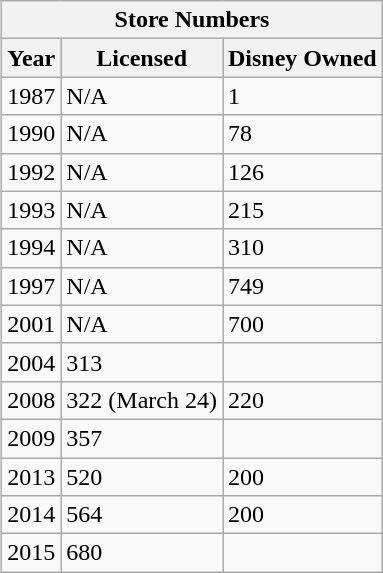<table class="wikitable" align=right>
<tr>
<th colspan=3>Store Numbers</th>
</tr>
<tr>
<th>Year</th>
<th>Licensed</th>
<th>Disney Owned</th>
</tr>
<tr>
<td>1987</td>
<td>N/A</td>
<td>1</td>
</tr>
<tr>
<td>1990</td>
<td>N/A</td>
<td>78</td>
</tr>
<tr>
<td>1992</td>
<td>N/A</td>
<td>126</td>
</tr>
<tr>
<td>1993</td>
<td>N/A</td>
<td>215</td>
</tr>
<tr>
<td>1994</td>
<td>N/A</td>
<td>310</td>
</tr>
<tr>
<td>1997</td>
<td>N/A</td>
<td>749</td>
</tr>
<tr>
<td>2001</td>
<td>N/A</td>
<td>700</td>
</tr>
<tr>
<td>2004</td>
<td>313</td>
<td></td>
</tr>
<tr>
<td>2008</td>
<td>322 (March 24)</td>
<td>220</td>
</tr>
<tr>
<td>2009</td>
<td>357</td>
<td></td>
</tr>
<tr>
<td>2013</td>
<td>520</td>
<td>200</td>
</tr>
<tr>
<td>2014</td>
<td>564</td>
<td>200</td>
</tr>
<tr>
<td>2015</td>
<td>680</td>
<td></td>
</tr>
</table>
